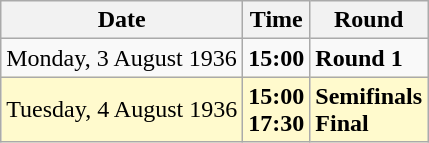<table class="wikitable">
<tr>
<th>Date</th>
<th>Time</th>
<th>Round</th>
</tr>
<tr>
<td>Monday, 3 August 1936</td>
<td><strong>15:00</strong></td>
<td><strong>Round 1</strong></td>
</tr>
<tr style=background:lemonchiffon>
<td>Tuesday, 4 August 1936</td>
<td><strong>15:00</strong><br><strong>17:30</strong></td>
<td><strong>Semifinals</strong><br><strong>Final</strong></td>
</tr>
</table>
